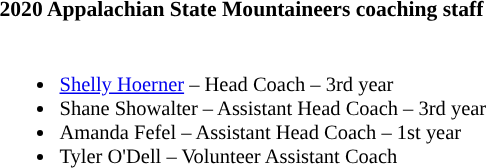<table class="toccolours" style="text-align: left; font-size:90%;">
<tr>
<th colspan="9">2020 Appalachian State Mountaineers coaching staff</th>
</tr>
<tr>
<td style="font-size: 95%;" valign="top"><br><ul><li><a href='#'>Shelly Hoerner</a> – Head Coach – 3rd year</li><li>Shane Showalter – Assistant Head Coach – 3rd year</li><li>Amanda Fefel – Assistant Head Coach – 1st year</li><li>Tyler O'Dell – Volunteer Assistant Coach</li></ul></td>
</tr>
</table>
